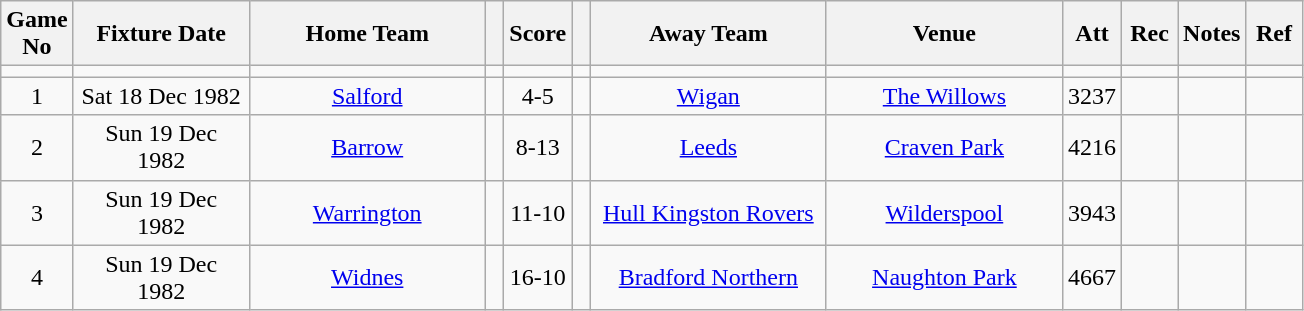<table class="wikitable" style="text-align:center;">
<tr>
<th width=10 abbr="No">Game No</th>
<th width=110 abbr="Date">Fixture Date</th>
<th width=150 abbr="Home Team">Home Team</th>
<th width=5 abbr="space"></th>
<th width=20 abbr="Score">Score</th>
<th width=5 abbr="space"></th>
<th width=150 abbr="Away Team">Away Team</th>
<th width=150 abbr="Venue">Venue</th>
<th width=30 abbr="Att">Att</th>
<th width=30 abbr="Rec">Rec</th>
<th width=20 abbr="Notes">Notes</th>
<th width=30 abbr="Ref">Ref</th>
</tr>
<tr>
<td></td>
<td></td>
<td></td>
<td></td>
<td></td>
<td></td>
<td></td>
<td></td>
<td></td>
<td></td>
<td></td>
</tr>
<tr>
<td>1</td>
<td>Sat 18 Dec 1982</td>
<td><a href='#'>Salford</a></td>
<td></td>
<td>4-5</td>
<td></td>
<td><a href='#'>Wigan</a></td>
<td><a href='#'>The Willows</a></td>
<td>3237</td>
<td></td>
<td></td>
<td></td>
</tr>
<tr>
<td>2</td>
<td>Sun 19 Dec 1982</td>
<td><a href='#'>Barrow</a></td>
<td></td>
<td>8-13</td>
<td></td>
<td><a href='#'>Leeds</a></td>
<td><a href='#'>Craven Park</a></td>
<td>4216</td>
<td></td>
<td></td>
<td></td>
</tr>
<tr>
<td>3</td>
<td>Sun 19 Dec 1982</td>
<td><a href='#'>Warrington</a></td>
<td></td>
<td>11-10</td>
<td></td>
<td><a href='#'>Hull Kingston Rovers</a></td>
<td><a href='#'>Wilderspool</a></td>
<td>3943</td>
<td></td>
<td></td>
<td></td>
</tr>
<tr>
<td>4</td>
<td>Sun 19 Dec 1982</td>
<td><a href='#'>Widnes</a></td>
<td></td>
<td>16-10</td>
<td></td>
<td><a href='#'>Bradford Northern</a></td>
<td><a href='#'>Naughton Park</a></td>
<td>4667</td>
<td></td>
<td></td>
<td></td>
</tr>
</table>
